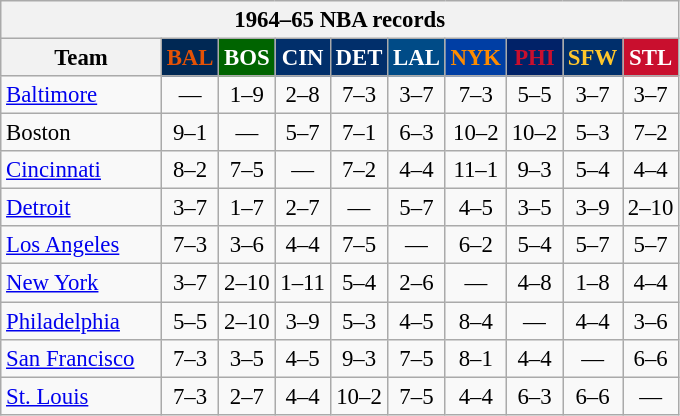<table class="wikitable" style="font-size:95%; text-align:center;">
<tr>
<th colspan=10>1964–65 NBA records</th>
</tr>
<tr>
<th width=100>Team</th>
<th style="background:#002854;color:#E45206;width=35">BAL</th>
<th style="background:#006400;color:#FFFFFF;width=35">BOS</th>
<th style="background:#012F6B;color:#FFFFFF;width=35">CIN</th>
<th style="background:#012F6B;color:#FFFFFF;width=35">DET</th>
<th style="background:#004B87;color:#FFFFFF;width=35">LAL</th>
<th style="background:#003EA4;color:#FF8C00;width=35">NYK</th>
<th style="background:#012268;color:#C90F2E;width=35">PHI</th>
<th style="background:#002F6C;color:#FFC72C;width=35">SFW</th>
<th style="background:#C90F2E;color:#FFFFFF;width=35">STL</th>
</tr>
<tr>
<td style="text-align:left;"><a href='#'>Baltimore</a></td>
<td>—</td>
<td>1–9</td>
<td>2–8</td>
<td>7–3</td>
<td>3–7</td>
<td>7–3</td>
<td>5–5</td>
<td>3–7</td>
<td>3–7</td>
</tr>
<tr>
<td style="text-align:left;">Boston</td>
<td>9–1</td>
<td>—</td>
<td>5–7</td>
<td>7–1</td>
<td>6–3</td>
<td>10–2</td>
<td>10–2</td>
<td>5–3</td>
<td>7–2</td>
</tr>
<tr>
<td style="text-align:left;"><a href='#'>Cincinnati</a></td>
<td>8–2</td>
<td>7–5</td>
<td>—</td>
<td>7–2</td>
<td>4–4</td>
<td>11–1</td>
<td>9–3</td>
<td>5–4</td>
<td>4–4</td>
</tr>
<tr>
<td style="text-align:left;"><a href='#'>Detroit</a></td>
<td>3–7</td>
<td>1–7</td>
<td>2–7</td>
<td>—</td>
<td>5–7</td>
<td>4–5</td>
<td>3–5</td>
<td>3–9</td>
<td>2–10</td>
</tr>
<tr>
<td style="text-align:left;"><a href='#'>Los Angeles</a></td>
<td>7–3</td>
<td>3–6</td>
<td>4–4</td>
<td>7–5</td>
<td>—</td>
<td>6–2</td>
<td>5–4</td>
<td>5–7</td>
<td>5–7</td>
</tr>
<tr>
<td style="text-align:left;"><a href='#'>New York</a></td>
<td>3–7</td>
<td>2–10</td>
<td>1–11</td>
<td>5–4</td>
<td>2–6</td>
<td>—</td>
<td>4–8</td>
<td>1–8</td>
<td>4–4</td>
</tr>
<tr>
<td style="text-align:left;"><a href='#'>Philadelphia</a></td>
<td>5–5</td>
<td>2–10</td>
<td>3–9</td>
<td>5–3</td>
<td>4–5</td>
<td>8–4</td>
<td>—</td>
<td>4–4</td>
<td>3–6</td>
</tr>
<tr>
<td style="text-align:left;"><a href='#'>San Francisco</a></td>
<td>7–3</td>
<td>3–5</td>
<td>4–5</td>
<td>9–3</td>
<td>7–5</td>
<td>8–1</td>
<td>4–4</td>
<td>—</td>
<td>6–6</td>
</tr>
<tr>
<td style="text-align:left;"><a href='#'>St. Louis</a></td>
<td>7–3</td>
<td>2–7</td>
<td>4–4</td>
<td>10–2</td>
<td>7–5</td>
<td>4–4</td>
<td>6–3</td>
<td>6–6</td>
<td>—</td>
</tr>
</table>
